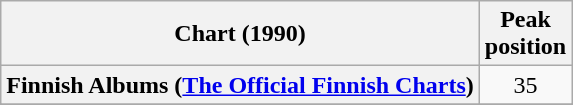<table class="wikitable sortable plainrowheaders">
<tr>
<th>Chart (1990)</th>
<th>Peak<br>position</th>
</tr>
<tr>
<th scope="row">Finnish Albums (<a href='#'>The Official Finnish Charts</a>)</th>
<td align="center">35</td>
</tr>
<tr>
</tr>
<tr>
</tr>
<tr>
</tr>
</table>
